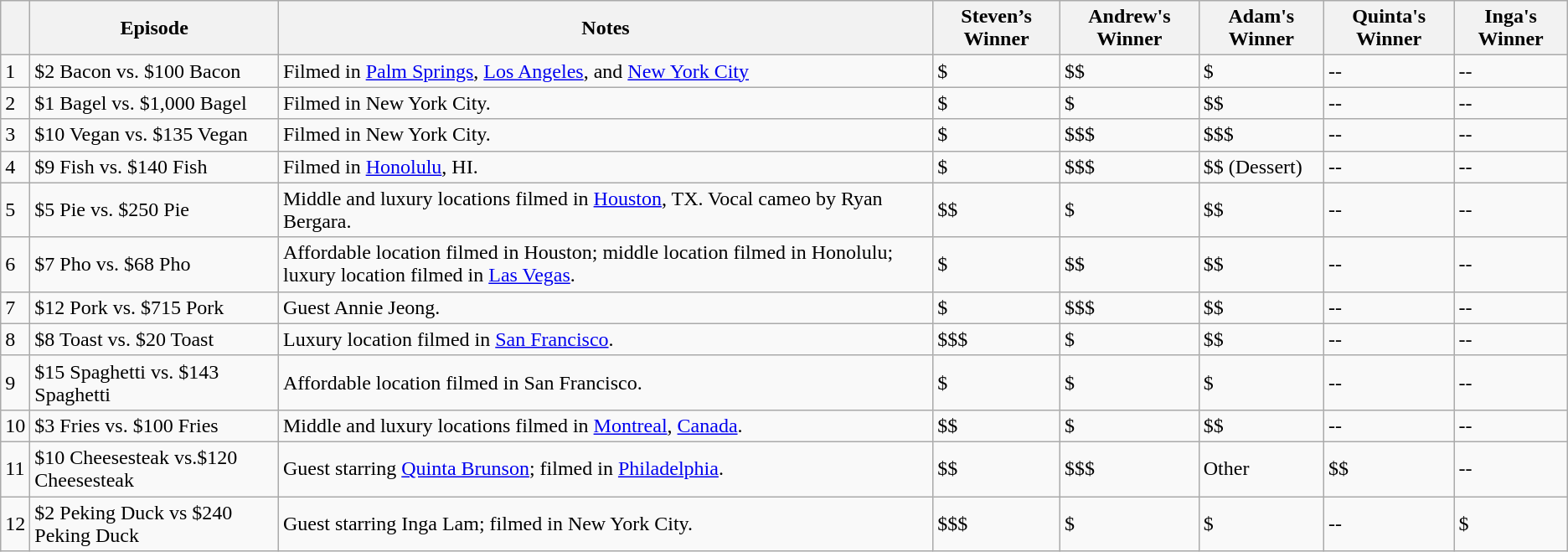<table class="wikitable">
<tr>
<th></th>
<th>Episode</th>
<th>Notes</th>
<th>Steven’s Winner</th>
<th>Andrew's Winner</th>
<th>Adam's Winner</th>
<th>Quinta's Winner</th>
<th>Inga's Winner</th>
</tr>
<tr>
<td>1</td>
<td>$2 Bacon vs. $100 Bacon</td>
<td>Filmed in <a href='#'>Palm Springs</a>, <a href='#'>Los Angeles</a>, and <a href='#'>New York City</a></td>
<td>$</td>
<td>$$</td>
<td>$</td>
<td>--</td>
<td>--</td>
</tr>
<tr>
<td>2</td>
<td>$1 Bagel vs. $1,000 Bagel</td>
<td>Filmed in New York City.</td>
<td>$</td>
<td>$</td>
<td>$$</td>
<td>--</td>
<td>--</td>
</tr>
<tr>
<td>3</td>
<td>$10 Vegan vs. $135 Vegan</td>
<td>Filmed in New York City.</td>
<td>$</td>
<td>$$$</td>
<td>$$$</td>
<td>--</td>
<td>--</td>
</tr>
<tr>
<td>4</td>
<td>$9 Fish vs. $140 Fish</td>
<td>Filmed in <a href='#'>Honolulu</a>, HI.</td>
<td>$</td>
<td>$$$</td>
<td>$$ (Dessert)</td>
<td>--</td>
<td>--</td>
</tr>
<tr>
<td>5</td>
<td>$5 Pie vs. $250 Pie</td>
<td>Middle and luxury locations filmed in <a href='#'>Houston</a>, TX. Vocal cameo by Ryan Bergara.</td>
<td>$$</td>
<td>$</td>
<td>$$</td>
<td>--</td>
<td>--</td>
</tr>
<tr>
<td>6</td>
<td>$7 Pho vs. $68 Pho</td>
<td>Affordable location filmed in Houston; middle location filmed in Honolulu; luxury location filmed in <a href='#'>Las Vegas</a>.</td>
<td>$</td>
<td>$$</td>
<td>$$</td>
<td>--</td>
<td>--</td>
</tr>
<tr>
<td>7</td>
<td>$12 Pork vs. $715 Pork</td>
<td>Guest Annie Jeong.</td>
<td>$</td>
<td>$$$</td>
<td>$$</td>
<td>--</td>
<td>--</td>
</tr>
<tr>
<td>8</td>
<td>$8 Toast vs. $20 Toast</td>
<td>Luxury location filmed in <a href='#'>San Francisco</a>.</td>
<td>$$$</td>
<td>$</td>
<td>$$</td>
<td>--</td>
<td>--</td>
</tr>
<tr>
<td>9</td>
<td>$15 Spaghetti vs. $143 Spaghetti</td>
<td>Affordable location filmed in San Francisco.</td>
<td>$</td>
<td>$</td>
<td>$</td>
<td>--</td>
<td>--</td>
</tr>
<tr>
<td>10</td>
<td>$3 Fries vs. $100 Fries</td>
<td>Middle and luxury locations filmed in <a href='#'>Montreal</a>, <a href='#'>Canada</a>.</td>
<td>$$</td>
<td>$</td>
<td>$$</td>
<td>--</td>
<td>--</td>
</tr>
<tr>
<td>11</td>
<td>$10 Cheesesteak vs.$120 Cheesesteak</td>
<td>Guest starring <a href='#'>Quinta Brunson</a>; filmed in <a href='#'>Philadelphia</a>.</td>
<td>$$</td>
<td>$$$</td>
<td>Other</td>
<td>$$</td>
<td>--</td>
</tr>
<tr>
<td>12</td>
<td>$2 Peking Duck vs $240 Peking Duck</td>
<td>Guest starring Inga Lam; filmed in New York City.</td>
<td>$$$</td>
<td>$</td>
<td>$</td>
<td>--</td>
<td>$</td>
</tr>
</table>
